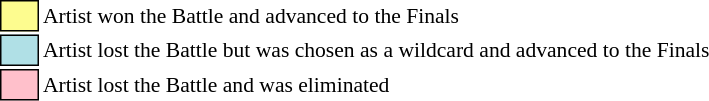<table class="toccolours" style="font-size: 90%; white-space: nowrap;">
<tr>
<td style="background:#fdfc8f; border:1px solid black;">      </td>
<td>Artist won the Battle and advanced to the Finals</td>
</tr>
<tr>
<td style="background:#b0e0e6; border:1px solid black;">      </td>
<td>Artist lost the Battle but was chosen as a wildcard and advanced to the Finals</td>
</tr>
<tr>
<td style="background:pink; border:1px solid black;">      </td>
<td>Artist lost the Battle and was eliminated</td>
</tr>
<tr>
</tr>
</table>
